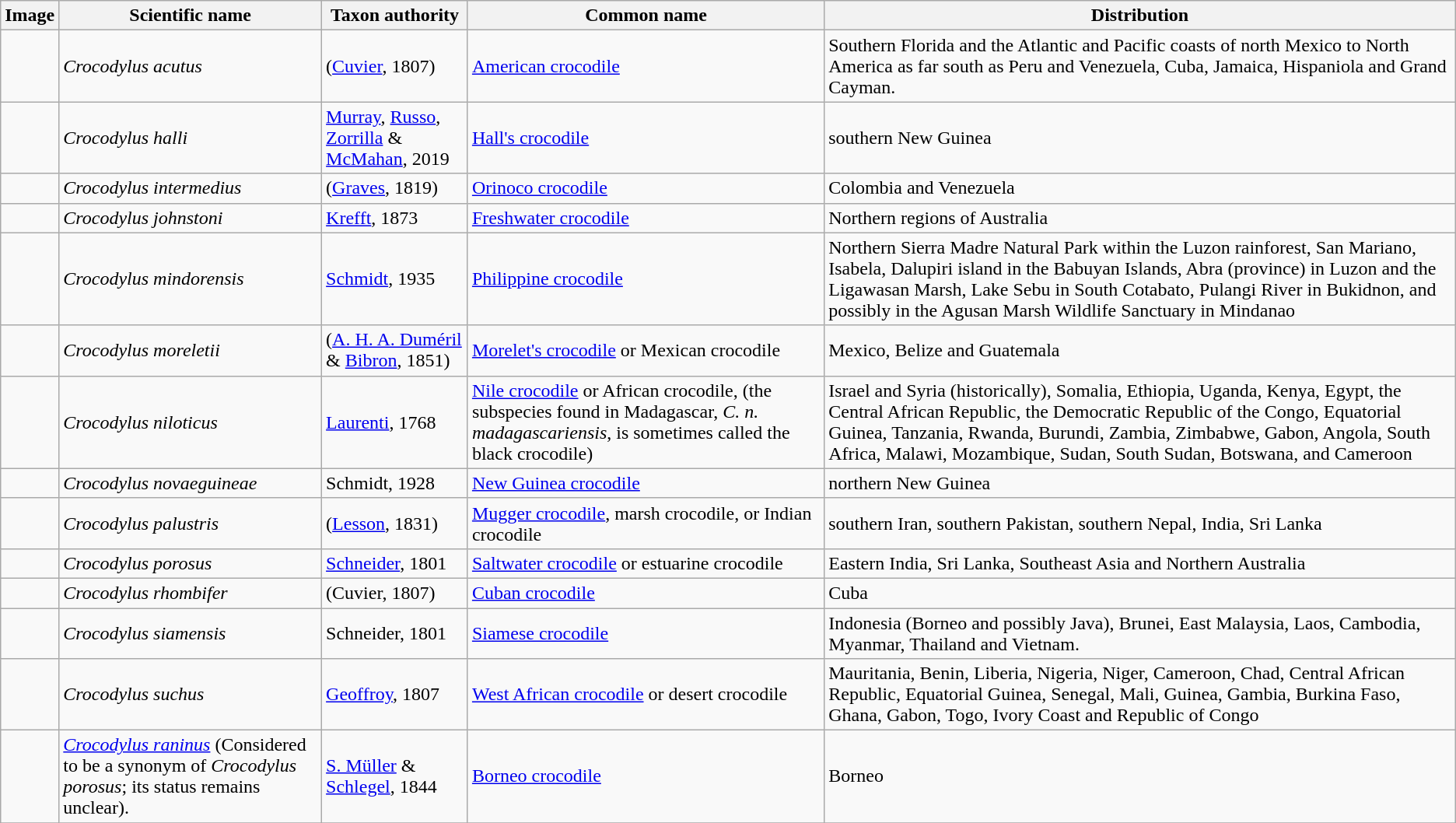<table class="wikitable">
<tr>
<th>Image</th>
<th>Scientific name</th>
<th>Taxon authority</th>
<th>Common name</th>
<th>Distribution</th>
</tr>
<tr>
<td></td>
<td><em>Crocodylus acutus </em></td>
<td>(<a href='#'>Cuvier</a>, 1807)</td>
<td><a href='#'>American crocodile</a></td>
<td>Southern Florida and the Atlantic and Pacific coasts of north Mexico to North America as far south as Peru and Venezuela, Cuba, Jamaica, Hispaniola and Grand Cayman.</td>
</tr>
<tr>
<td></td>
<td><em>Crocodylus halli</em> </td>
<td><a href='#'>Murray</a>, <a href='#'>Russo</a>, <a href='#'>Zorrilla</a> & <a href='#'>McMahan</a>, 2019</td>
<td><a href='#'>Hall's crocodile</a></td>
<td>southern New Guinea</td>
</tr>
<tr>
<td></td>
<td><em>Crocodylus intermedius  </em></td>
<td>(<a href='#'>Graves</a>, 1819)</td>
<td><a href='#'>Orinoco crocodile</a></td>
<td>Colombia and Venezuela</td>
</tr>
<tr>
<td></td>
<td><em>Crocodylus johnstoni</em></td>
<td><a href='#'>Krefft</a>, 1873</td>
<td><a href='#'>Freshwater crocodile</a></td>
<td>Northern regions of Australia</td>
</tr>
<tr>
<td></td>
<td><em>Crocodylus mindorensis</em></td>
<td><a href='#'>Schmidt</a>, 1935</td>
<td><a href='#'>Philippine crocodile</a></td>
<td>Northern Sierra Madre Natural Park within the Luzon rainforest, San Mariano, Isabela, Dalupiri island in the Babuyan Islands, Abra (province) in Luzon and the Ligawasan Marsh, Lake Sebu in South Cotabato, Pulangi River in Bukidnon, and possibly in the Agusan Marsh Wildlife Sanctuary in Mindanao</td>
</tr>
<tr>
<td></td>
<td><em>Crocodylus moreletii </em></td>
<td>(<a href='#'>A. H. A. Duméril</a> & <a href='#'>Bibron</a>, 1851)</td>
<td><a href='#'>Morelet's crocodile</a> or Mexican crocodile</td>
<td>Mexico, Belize and Guatemala</td>
</tr>
<tr>
<td></td>
<td><em>Crocodylus niloticus</em></td>
<td><a href='#'>Laurenti</a>, 1768</td>
<td><a href='#'>Nile crocodile</a> or African crocodile,  (the subspecies found in Madagascar, <em>C. n. madagascariensis</em>, is sometimes called the black crocodile)</td>
<td>Israel and Syria (historically), Somalia, Ethiopia, Uganda, Kenya, Egypt, the Central African Republic, the Democratic Republic of the Congo, Equatorial Guinea, Tanzania, Rwanda, Burundi, Zambia, Zimbabwe, Gabon, Angola, South Africa, Malawi, Mozambique, Sudan, South Sudan, Botswana, and Cameroon</td>
</tr>
<tr>
<td></td>
<td><em>Crocodylus novaeguineae</em></td>
<td>Schmidt, 1928</td>
<td><a href='#'>New Guinea crocodile</a></td>
<td>northern New Guinea</td>
</tr>
<tr>
<td></td>
<td><em>Crocodylus palustris</em></td>
<td>(<a href='#'>Lesson</a>, 1831)</td>
<td><a href='#'>Mugger crocodile</a>, marsh crocodile, or Indian crocodile</td>
<td>southern Iran, southern Pakistan, southern Nepal, India, Sri Lanka</td>
</tr>
<tr>
<td></td>
<td><em>Crocodylus porosus </em></td>
<td><a href='#'>Schneider</a>, 1801</td>
<td><a href='#'>Saltwater crocodile</a> or estuarine crocodile</td>
<td>Eastern India, Sri Lanka, Southeast Asia and Northern Australia</td>
</tr>
<tr>
<td></td>
<td><em>Crocodylus rhombifer  </em></td>
<td>(Cuvier, 1807)</td>
<td><a href='#'>Cuban crocodile</a></td>
<td>Cuba</td>
</tr>
<tr>
<td></td>
<td><em>Crocodylus siamensis</em></td>
<td>Schneider, 1801</td>
<td><a href='#'>Siamese crocodile</a></td>
<td>Indonesia (Borneo and possibly Java), Brunei, East Malaysia, Laos, Cambodia, Myanmar, Thailand and Vietnam.</td>
</tr>
<tr>
<td></td>
<td><em>Crocodylus suchus</em></td>
<td><a href='#'>Geoffroy</a>, 1807</td>
<td><a href='#'>West African crocodile</a> or desert crocodile</td>
<td>Mauritania, Benin, Liberia, Nigeria, Niger, Cameroon, Chad, Central African Republic, Equatorial Guinea, Senegal, Mali, Guinea, Gambia, Burkina Faso, Ghana, Gabon, Togo, Ivory Coast and Republic of Congo</td>
</tr>
<tr>
<td></td>
<td><em><a href='#'>Crocodylus raninus</a></em>  (Considered to be a synonym of <em>Crocodylus porosus</em>; its status remains unclear).</td>
<td><a href='#'>S. Müller</a> & <a href='#'>Schlegel</a>, 1844</td>
<td><a href='#'>Borneo crocodile</a></td>
<td>Borneo</td>
</tr>
<tr>
</tr>
</table>
